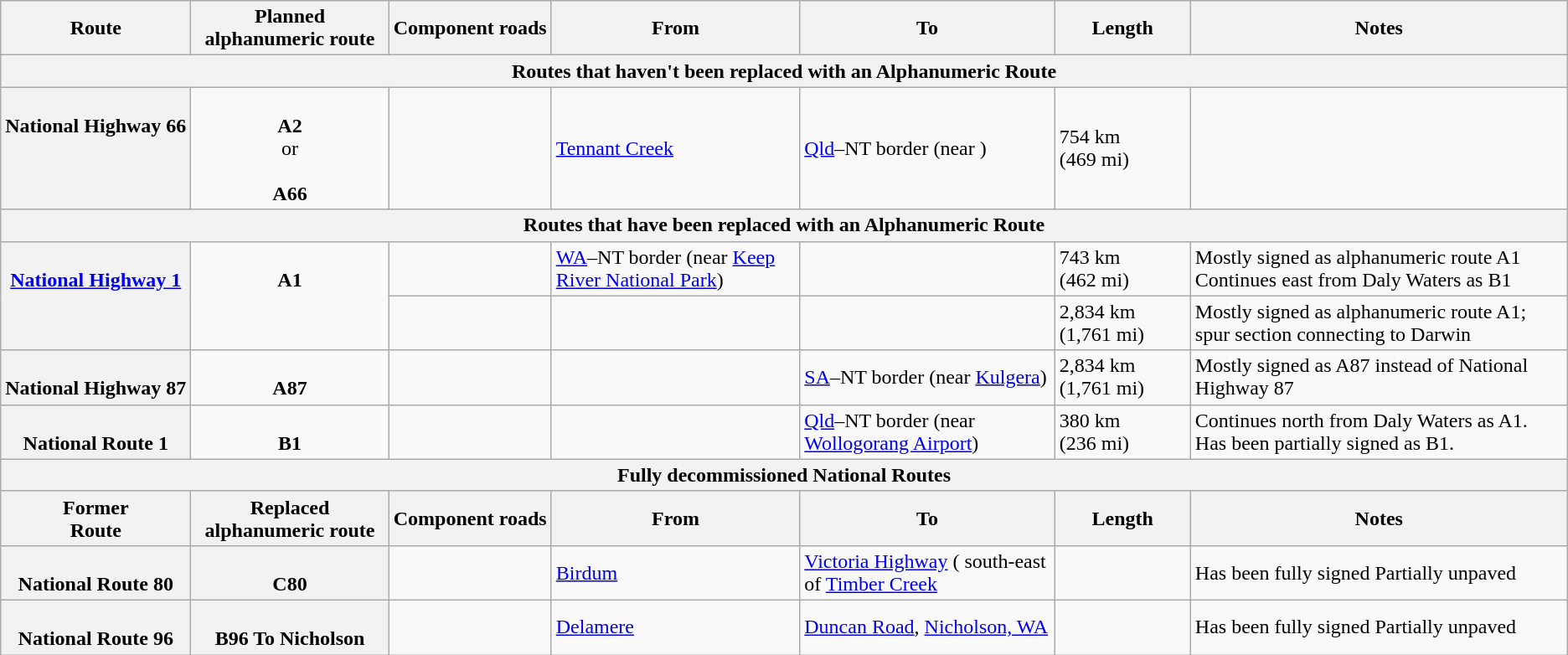<table class="wikitable sortable mw-collapsible">
<tr>
<th scope="col">Route</th>
<th>Planned alphanumeric route</th>
<th scope="col">Component roads</th>
<th scope="col">From</th>
<th scope="col">To</th>
<th scope="col">Length</th>
<th scope="col">Notes</th>
</tr>
<tr>
<th colspan="7">Routes that haven't been replaced with an Alphanumeric Route</th>
</tr>
<tr>
<th style="vertical-align:top; white-space:nowrap;"><br>National Highway 66</th>
<td style="vertical-align:top; white-space:nowrap; text-align:center;"><br><strong>A2</strong><br>or<br><br><strong>A66</strong></td>
<td></td>
<td><a href='#'>Tennant Creek</a></td>
<td><a href='#'>Qld</a>–NT border (near )</td>
<td>754 km (469 mi)</td>
<td></td>
</tr>
<tr>
<th colspan="7">Routes that have been replaced with an Alphanumeric Route</th>
</tr>
<tr>
<th rowspan="2" style="vertical-align:top; white-space:nowrap;"><br><a href='#'>National Highway 1</a></th>
<td rowspan="2" style="vertical-align:top; white-space:nowrap; text-align:center;"><br><strong>A1</strong></td>
<td></td>
<td><a href='#'>WA</a>–NT border (near <a href='#'>Keep River National Park</a>)</td>
<td></td>
<td>743 km (462 mi)</td>
<td>Mostly signed as alphanumeric route A1<br>Continues east from Daly Waters as B1</td>
</tr>
<tr>
<td></td>
<td></td>
<td></td>
<td>2,834 km (1,761 mi)</td>
<td>Mostly signed as alphanumeric route A1; spur section connecting to Darwin</td>
</tr>
<tr>
<th style="vertical-align:top; white-space:nowrap;"><br>National Highway 87</th>
<td style="vertical-align:top; white-space:nowrap; text-align:center;"><br><strong>A87</strong></td>
<td></td>
<td></td>
<td><a href='#'>SA</a>–NT border (near <a href='#'>Kulgera</a>)</td>
<td>2,834 km (1,761 mi)</td>
<td>Mostly signed as A87 instead of National Highway 87</td>
</tr>
<tr>
<th style="vertical-align:top; white-space:nowrap;"><br>National Route 1</th>
<td style="vertical-align:top; white-space:nowrap; text-align:center;"><br><strong>B1</strong></td>
<td></td>
<td></td>
<td><a href='#'>Qld</a>–NT border (near <a href='#'>Wollogorang Airport</a>)</td>
<td>380 km (236 mi)</td>
<td>Continues north from Daly Waters as A1.<br>Has been partially signed as B1.</td>
</tr>
<tr>
<th colspan="7">Fully decommissioned National Routes</th>
</tr>
<tr>
<th>Former<br>Route</th>
<th>Replaced alphanumeric route</th>
<th>Component roads</th>
<th>From</th>
<th>To</th>
<th>Length</th>
<th>Notes</th>
</tr>
<tr>
<th><br>National Route 80</th>
<th><br>C80</th>
<td></td>
<td><a href='#'>Birdum</a></td>
<td><a href='#'>Victoria Highway</a> ( south-east of <a href='#'>Timber Creek</a></td>
<td></td>
<td>Has been fully signed Partially unpaved</td>
</tr>
<tr>
<th><br>National Route 96</th>
<th><br>B96 To Nicholson</th>
<td></td>
<td><a href='#'>Delamere</a></td>
<td><a href='#'>Duncan Road</a>, <a href='#'>Nicholson, WA</a></td>
<td></td>
<td>Has been fully signed Partially unpaved</td>
</tr>
</table>
